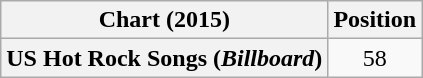<table class="wikitable plainrowheaders" style="text-align:center">
<tr>
<th>Chart (2015)</th>
<th>Position</th>
</tr>
<tr>
<th scope="row">US Hot Rock Songs (<em>Billboard</em>)</th>
<td>58</td>
</tr>
</table>
